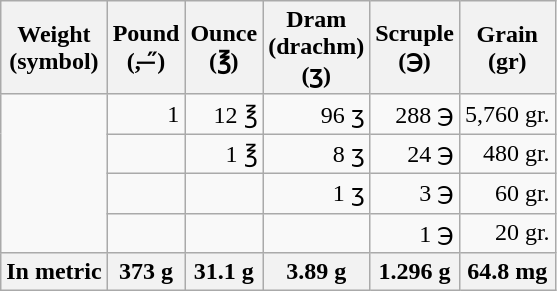<table class="wikitable floatleft">
<tr>
<th>Weight<br>(symbol)</th>
<th>Pound<br>(, ″̶)</th>
<th>Ounce<br>(℥)</th>
<th>Dram<br>(drachm)<br>(ʒ)</th>
<th>Scruple<br>(℈)</th>
<th>Grain<br>(gr)</th>
</tr>
<tr align="right">
<td rowspan="4"></td>
<td>1 </td>
<td>12 ℥</td>
<td>96 ʒ</td>
<td>288 ℈</td>
<td>5,760 gr.</td>
</tr>
<tr align="right">
<td></td>
<td>1 ℥</td>
<td>8 ʒ</td>
<td>24 ℈</td>
<td>480 gr.</td>
</tr>
<tr align="right">
<td></td>
<td></td>
<td>1 ʒ</td>
<td>3 ℈</td>
<td>60 gr.</td>
</tr>
<tr align="right">
<td></td>
<td></td>
<td></td>
<td>1 ℈</td>
<td>20 gr.</td>
</tr>
<tr align="center">
<th>In metric</th>
<th>373 g</th>
<th>31.1 g</th>
<th>3.89 g</th>
<th>1.296 g</th>
<th>64.8 mg</th>
</tr>
</table>
